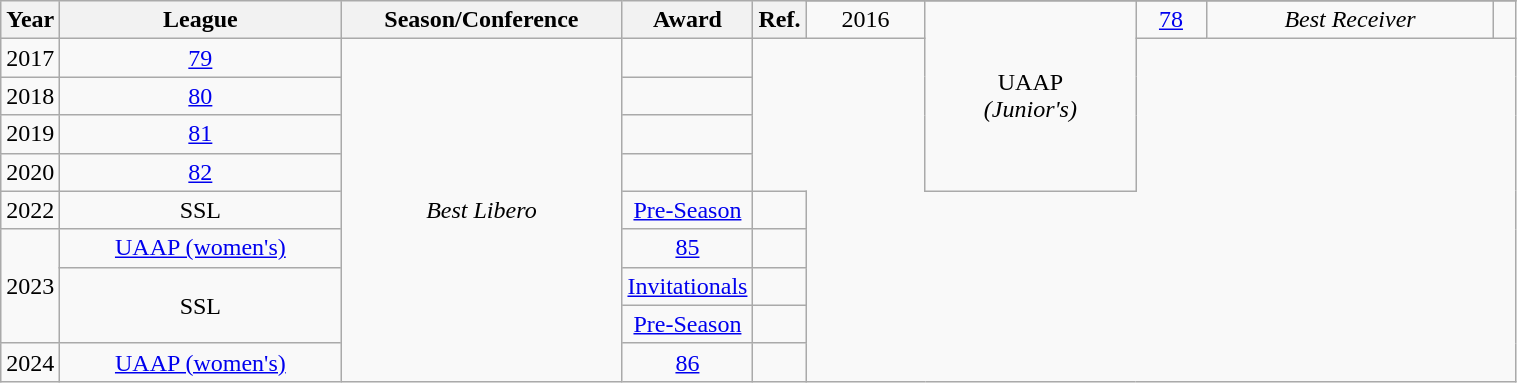<table class="wikitable sortable" style="text-align:center" width="80%">
<tr>
<th rowspan="2" style="width:5px;">Year</th>
<th rowspan="2" style="width:180px;">League</th>
<th rowspan="2" style="width:180px;">Season/Conference</th>
<th rowspan="2" style="width:25px;">Award</th>
<th style="width:5px;" rowspan="2">Ref.</th>
</tr>
<tr>
<td>2016</td>
<td rowspan=5>UAAP <br><em>(Junior's)</em></td>
<td><a href='#'>78</a></td>
<td><em>Best Receiver</em></td>
<td></td>
</tr>
<tr>
<td>2017</td>
<td><a href='#'>79</a></td>
<td rowspan="9"><em>Best Libero</em></td>
<td></td>
</tr>
<tr>
<td>2018</td>
<td><a href='#'>80</a></td>
<td></td>
</tr>
<tr>
<td>2019</td>
<td><a href='#'>81</a></td>
<td></td>
</tr>
<tr>
<td>2020</td>
<td><a href='#'>82</a></td>
<td></td>
</tr>
<tr>
<td rowspan="1">2022</td>
<td>SSL</td>
<td><a href='#'>Pre-Season</a></td>
<td></td>
</tr>
<tr>
<td rowspan="3">2023</td>
<td><a href='#'>UAAP (women's)</a></td>
<td><a href='#'>85</a></td>
<td></td>
</tr>
<tr>
<td rowspan=2>SSL</td>
<td><a href='#'>Invitationals</a></td>
<td></td>
</tr>
<tr>
<td><a href='#'>Pre-Season</a></td>
<td></td>
</tr>
<tr>
<td>2024</td>
<td><a href='#'>UAAP (women's)</a></td>
<td><a href='#'>86</a></td>
<td></td>
</tr>
</table>
